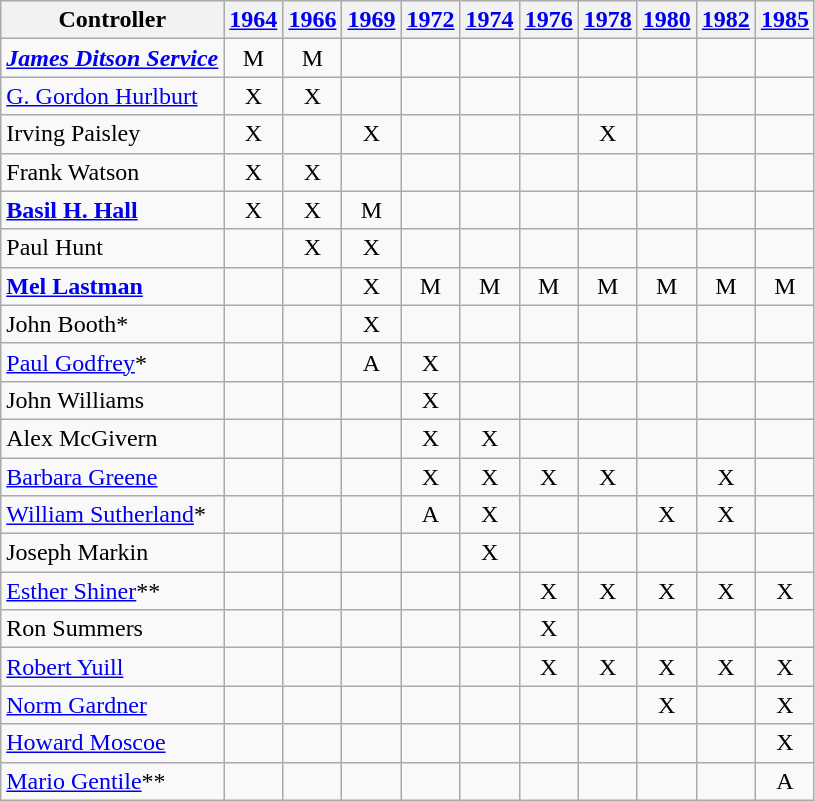<table class="wikitable">
<tr>
<th>Controller</th>
<th><a href='#'>1964</a></th>
<th><a href='#'>1966</a></th>
<th><a href='#'>1969</a></th>
<th><a href='#'>1972</a></th>
<th><a href='#'>1974</a></th>
<th><a href='#'>1976</a></th>
<th><a href='#'>1978</a></th>
<th><a href='#'>1980</a></th>
<th><a href='#'>1982</a></th>
<th><a href='#'>1985</a></th>
</tr>
<tr align = "center">
<td align = "left"><strong><em><a href='#'>James Ditson Service</a></em></strong></td>
<td>M</td>
<td>M</td>
<td></td>
<td></td>
<td></td>
<td></td>
<td></td>
<td></td>
<td></td>
<td></td>
</tr>
<tr align = "center">
<td align = "left"><a href='#'>G. Gordon Hurlburt</a></td>
<td>X</td>
<td>X</td>
<td></td>
<td></td>
<td></td>
<td></td>
<td></td>
<td></td>
<td></td>
<td></td>
</tr>
<tr align = "center">
<td align = "left">Irving Paisley</td>
<td>X</td>
<td></td>
<td>X</td>
<td></td>
<td></td>
<td></td>
<td>X</td>
<td></td>
<td></td>
<td></td>
</tr>
<tr align = "center">
<td align = "left">Frank Watson</td>
<td>X</td>
<td>X</td>
<td></td>
<td></td>
<td></td>
<td></td>
<td></td>
<td></td>
<td></td>
<td></td>
</tr>
<tr align = "center">
<td align = "left"><strong><a href='#'>Basil H. Hall</a></strong></td>
<td>X</td>
<td>X</td>
<td>M</td>
<td></td>
<td></td>
<td></td>
<td></td>
<td></td>
<td></td>
<td></td>
</tr>
<tr align = "center">
<td align = "left">Paul Hunt</td>
<td></td>
<td>X</td>
<td>X</td>
<td></td>
<td></td>
<td></td>
<td></td>
<td></td>
<td></td>
<td></td>
</tr>
<tr align = "center">
<td align = "left"><strong><a href='#'>Mel Lastman</a></strong></td>
<td></td>
<td></td>
<td>X</td>
<td>M</td>
<td>M</td>
<td>M</td>
<td>M</td>
<td>M</td>
<td>M</td>
<td>M</td>
</tr>
<tr align = "center">
<td align = "left">John Booth*</td>
<td></td>
<td></td>
<td>X</td>
<td></td>
<td></td>
<td></td>
<td></td>
<td></td>
<td></td>
<td></td>
</tr>
<tr align = "center">
<td align = "left"><a href='#'>Paul Godfrey</a>*</td>
<td></td>
<td></td>
<td>A</td>
<td>X</td>
<td></td>
<td></td>
<td></td>
<td></td>
<td></td>
<td></td>
</tr>
<tr align = "center">
<td align = "left">John Williams</td>
<td></td>
<td></td>
<td></td>
<td>X</td>
<td></td>
<td></td>
<td></td>
<td></td>
<td></td>
<td></td>
</tr>
<tr align = "center">
<td align = "left">Alex McGivern</td>
<td></td>
<td></td>
<td></td>
<td>X</td>
<td>X</td>
<td></td>
<td></td>
<td></td>
<td></td>
<td></td>
</tr>
<tr align = "center">
<td align = "left"><a href='#'>Barbara Greene</a></td>
<td></td>
<td></td>
<td></td>
<td>X</td>
<td>X</td>
<td>X</td>
<td>X</td>
<td></td>
<td>X</td>
<td></td>
</tr>
<tr align = "center">
<td align = "left"><a href='#'>William Sutherland</a>*</td>
<td></td>
<td></td>
<td></td>
<td>A</td>
<td>X</td>
<td></td>
<td></td>
<td>X</td>
<td>X</td>
<td></td>
</tr>
<tr align = "center">
<td align = "left">Joseph Markin</td>
<td></td>
<td></td>
<td></td>
<td></td>
<td>X</td>
<td></td>
<td></td>
<td></td>
<td></td>
<td></td>
</tr>
<tr align = "center">
<td align = "left"><a href='#'>Esther Shiner</a>**</td>
<td></td>
<td></td>
<td></td>
<td></td>
<td></td>
<td>X</td>
<td>X</td>
<td>X</td>
<td>X</td>
<td>X</td>
</tr>
<tr align = "center">
<td align = "left">Ron Summers</td>
<td></td>
<td></td>
<td></td>
<td></td>
<td></td>
<td>X</td>
<td></td>
<td></td>
<td></td>
<td></td>
</tr>
<tr align = "center">
<td align = "left"><a href='#'>Robert Yuill</a></td>
<td></td>
<td></td>
<td></td>
<td></td>
<td></td>
<td>X</td>
<td>X</td>
<td>X</td>
<td>X</td>
<td>X</td>
</tr>
<tr align = "center">
<td align = "left"><a href='#'>Norm Gardner</a></td>
<td></td>
<td></td>
<td></td>
<td></td>
<td></td>
<td></td>
<td></td>
<td>X</td>
<td></td>
<td>X</td>
</tr>
<tr align = "center">
<td align = "left"><a href='#'>Howard Moscoe</a></td>
<td></td>
<td></td>
<td></td>
<td></td>
<td></td>
<td></td>
<td></td>
<td></td>
<td></td>
<td>X</td>
</tr>
<tr align = "center">
<td align = "left"><a href='#'>Mario Gentile</a>**</td>
<td></td>
<td></td>
<td></td>
<td></td>
<td></td>
<td></td>
<td></td>
<td></td>
<td></td>
<td>A</td>
</tr>
</table>
